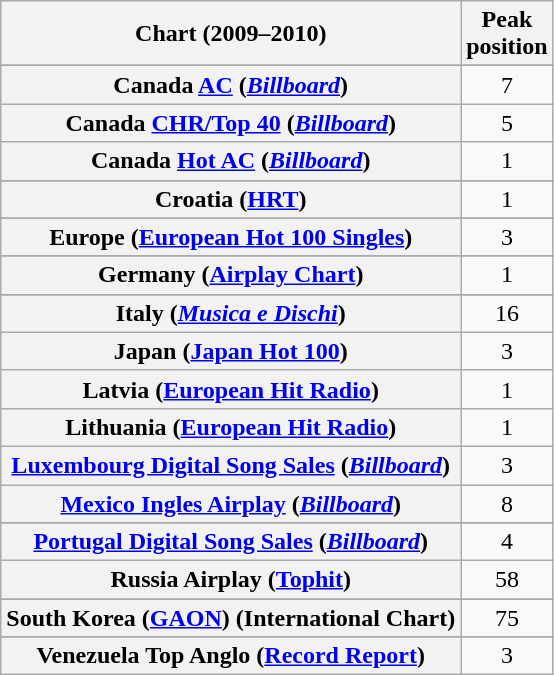<table class="wikitable sortable plainrowheaders" style="text-align:center">
<tr>
<th scope="col">Chart (2009–2010)</th>
<th scope="col">Peak<br> position</th>
</tr>
<tr>
</tr>
<tr>
</tr>
<tr>
</tr>
<tr>
</tr>
<tr>
</tr>
<tr>
<th scope="row">Canada <a href='#'>AC</a> (<em><a href='#'>Billboard</a></em>)</th>
<td>7</td>
</tr>
<tr>
<th scope="row">Canada <a href='#'>CHR/Top 40</a> (<em><a href='#'>Billboard</a></em>)</th>
<td>5</td>
</tr>
<tr>
<th scope="row">Canada <a href='#'>Hot AC</a> (<em><a href='#'>Billboard</a></em>)</th>
<td>1</td>
</tr>
<tr>
</tr>
<tr>
<th scope="row">Croatia (<a href='#'>HRT</a>)</th>
<td>1</td>
</tr>
<tr>
</tr>
<tr>
</tr>
<tr>
<th scope="row">Europe (<a href='#'>European Hot 100 Singles</a>)</th>
<td>3</td>
</tr>
<tr>
</tr>
<tr>
</tr>
<tr>
</tr>
<tr>
<th scope="row">Germany (<a href='#'>Airplay Chart</a>)</th>
<td>1</td>
</tr>
<tr>
</tr>
<tr>
</tr>
<tr>
</tr>
<tr>
<th scope="row">Italy (<em><a href='#'>Musica e Dischi</a></em>)</th>
<td>16</td>
</tr>
<tr>
<th scope="row">Japan (<a href='#'>Japan Hot 100</a>)</th>
<td>3</td>
</tr>
<tr>
<th scope="row">Latvia (<a href='#'>European Hit Radio</a>)</th>
<td>1</td>
</tr>
<tr>
<th scope="row">Lithuania (<a href='#'>European Hit Radio</a>)</th>
<td>1</td>
</tr>
<tr>
<th scope="row"><a href='#'>Luxembourg Digital Song Sales</a> (<a href='#'><em>Billboard</em></a>)</th>
<td>3</td>
</tr>
<tr>
<th scope="row"><a href='#'>Mexico Ingles Airplay</a> (<a href='#'><em>Billboard</em></a>)</th>
<td>8</td>
</tr>
<tr>
</tr>
<tr>
</tr>
<tr>
</tr>
<tr>
</tr>
<tr>
</tr>
<tr>
<th scope="row"><a href='#'>Portugal Digital Song Sales</a> (<a href='#'><em>Billboard</em></a>)</th>
<td>4</td>
</tr>
<tr>
<th scope="row">Russia Airplay (<a href='#'>Tophit</a>)</th>
<td>58</td>
</tr>
<tr>
</tr>
<tr>
</tr>
<tr>
<th scope="row">South Korea (<a href='#'>GAON</a>) (International Chart)</th>
<td>75</td>
</tr>
<tr>
</tr>
<tr>
</tr>
<tr>
</tr>
<tr>
</tr>
<tr>
</tr>
<tr>
</tr>
<tr>
</tr>
<tr>
</tr>
<tr>
</tr>
<tr>
</tr>
<tr>
<th scope="row">Venezuela Top Anglo (<a href='#'>Record Report</a>)</th>
<td>3</td>
</tr>
</table>
